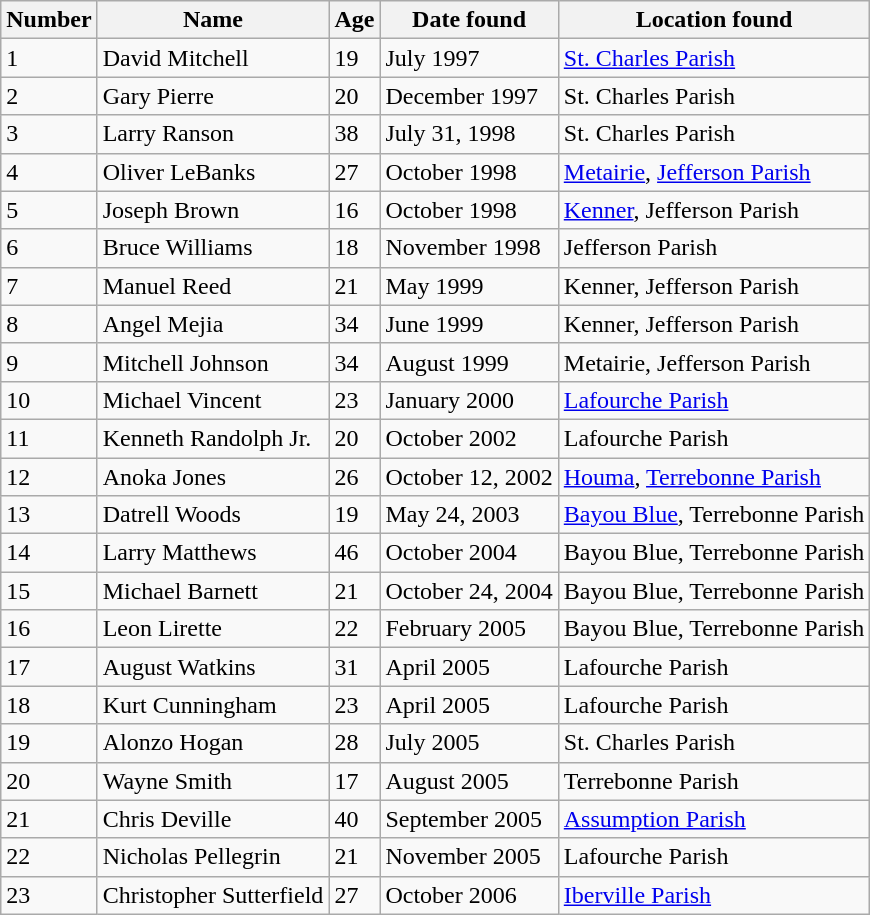<table class="wikitable">
<tr>
<th>Number</th>
<th>Name</th>
<th>Age</th>
<th>Date found</th>
<th>Location found</th>
</tr>
<tr>
<td>1</td>
<td>David Mitchell</td>
<td>19</td>
<td>July 1997</td>
<td><a href='#'>St. Charles Parish</a></td>
</tr>
<tr>
<td>2</td>
<td>Gary Pierre</td>
<td>20</td>
<td>December 1997</td>
<td>St. Charles Parish</td>
</tr>
<tr>
<td>3</td>
<td>Larry Ranson</td>
<td>38</td>
<td>July 31, 1998</td>
<td>St. Charles Parish</td>
</tr>
<tr>
<td>4</td>
<td>Oliver LeBanks</td>
<td>27</td>
<td>October 1998</td>
<td><a href='#'>Metairie</a>, <a href='#'>Jefferson Parish</a></td>
</tr>
<tr>
<td>5</td>
<td>Joseph Brown</td>
<td>16</td>
<td>October 1998</td>
<td><a href='#'>Kenner</a>, Jefferson Parish</td>
</tr>
<tr>
<td>6</td>
<td>Bruce Williams</td>
<td>18</td>
<td>November 1998</td>
<td>Jefferson Parish</td>
</tr>
<tr>
<td>7</td>
<td>Manuel Reed</td>
<td>21</td>
<td>May 1999</td>
<td>Kenner, Jefferson Parish</td>
</tr>
<tr>
<td>8</td>
<td>Angel Mejia</td>
<td>34</td>
<td>June 1999</td>
<td>Kenner, Jefferson Parish</td>
</tr>
<tr>
<td>9</td>
<td>Mitchell Johnson</td>
<td>34</td>
<td>August 1999</td>
<td>Metairie, Jefferson Parish</td>
</tr>
<tr>
<td>10</td>
<td>Michael Vincent</td>
<td>23</td>
<td>January 2000</td>
<td><a href='#'>Lafourche Parish</a></td>
</tr>
<tr>
<td>11</td>
<td>Kenneth Randolph Jr.</td>
<td>20</td>
<td>October 2002</td>
<td>Lafourche Parish</td>
</tr>
<tr>
<td>12</td>
<td>Anoka Jones</td>
<td>26</td>
<td>October 12, 2002</td>
<td><a href='#'>Houma</a>, <a href='#'>Terrebonne Parish</a></td>
</tr>
<tr>
<td>13</td>
<td>Datrell Woods</td>
<td>19</td>
<td>May 24, 2003</td>
<td><a href='#'>Bayou Blue</a>, Terrebonne Parish</td>
</tr>
<tr>
<td>14</td>
<td>Larry Matthews</td>
<td>46</td>
<td>October 2004</td>
<td>Bayou Blue, Terrebonne Parish</td>
</tr>
<tr>
<td>15</td>
<td>Michael Barnett</td>
<td>21</td>
<td>October 24, 2004</td>
<td>Bayou Blue, Terrebonne Parish</td>
</tr>
<tr>
<td>16</td>
<td>Leon Lirette</td>
<td>22</td>
<td>February 2005</td>
<td>Bayou Blue, Terrebonne Parish</td>
</tr>
<tr>
<td>17</td>
<td>August Watkins</td>
<td>31</td>
<td>April 2005</td>
<td>Lafourche Parish</td>
</tr>
<tr>
<td>18</td>
<td>Kurt Cunningham</td>
<td>23</td>
<td>April 2005</td>
<td>Lafourche Parish</td>
</tr>
<tr>
<td>19</td>
<td>Alonzo Hogan</td>
<td>28</td>
<td>July 2005</td>
<td>St. Charles Parish</td>
</tr>
<tr>
<td>20</td>
<td>Wayne Smith</td>
<td>17</td>
<td>August 2005</td>
<td>Terrebonne Parish</td>
</tr>
<tr>
<td>21</td>
<td>Chris Deville</td>
<td>40</td>
<td>September 2005</td>
<td><a href='#'>Assumption Parish</a></td>
</tr>
<tr>
<td>22</td>
<td>Nicholas Pellegrin</td>
<td>21</td>
<td>November 2005</td>
<td>Lafourche Parish</td>
</tr>
<tr>
<td>23</td>
<td>Christopher Sutterfield</td>
<td>27</td>
<td>October 2006</td>
<td><a href='#'>Iberville Parish</a></td>
</tr>
</table>
